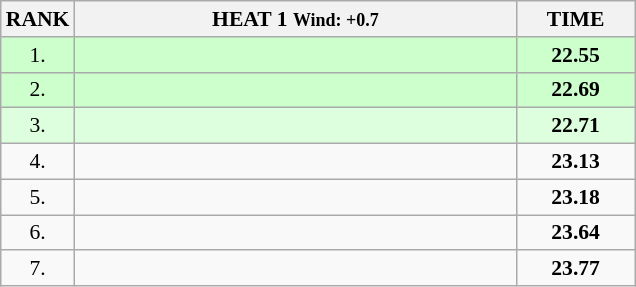<table class="wikitable" style="border-collapse: collapse; font-size: 90%;">
<tr>
<th>RANK</th>
<th style="width: 20em">HEAT 1 <small>Wind: +0.7</small></th>
<th style="width: 5em">TIME</th>
</tr>
<tr style="background:#ccffcc;">
<td align="center">1.</td>
<td></td>
<td align="center"><strong>22.55</strong></td>
</tr>
<tr style="background:#ccffcc;">
<td align="center">2.</td>
<td></td>
<td align="center"><strong>22.69</strong></td>
</tr>
<tr style="background:#ddffdd;">
<td align="center">3.</td>
<td></td>
<td align="center"><strong>22.71</strong></td>
</tr>
<tr>
<td align="center">4.</td>
<td></td>
<td align="center"><strong>23.13</strong></td>
</tr>
<tr>
<td align="center">5.</td>
<td></td>
<td align="center"><strong>23.18</strong></td>
</tr>
<tr>
<td align="center">6.</td>
<td></td>
<td align="center"><strong>23.64</strong></td>
</tr>
<tr>
<td align="center">7.</td>
<td></td>
<td align="center"><strong>23.77</strong></td>
</tr>
</table>
